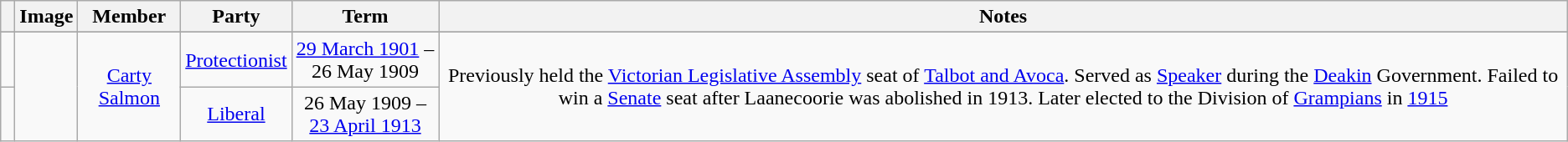<table class=wikitable style="text-align:center">
<tr>
<th></th>
<th>Image</th>
<th>Member</th>
<th>Party</th>
<th>Term</th>
<th>Notes</th>
</tr>
<tr>
</tr>
<tr>
<td> </td>
<td rowspan=2></td>
<td rowspan=2><a href='#'>Carty Salmon</a><br></td>
<td><a href='#'>Protectionist</a></td>
<td nowrap><a href='#'>29 March 1901</a> –<br>26 May 1909</td>
<td rowspan=2>Previously held the <a href='#'>Victorian Legislative Assembly</a> seat of <a href='#'>Talbot and Avoca</a>. Served as <a href='#'>Speaker</a> during the <a href='#'>Deakin</a> Government. Failed to win a <a href='#'>Senate</a> seat after Laanecoorie was abolished in 1913. Later elected to the Division of <a href='#'>Grampians</a> in <a href='#'>1915</a></td>
</tr>
<tr>
<td> </td>
<td nowrap><a href='#'>Liberal</a></td>
<td nowrap>26 May 1909 –<br><a href='#'>23 April 1913</a></td>
</tr>
</table>
